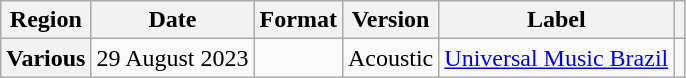<table class="wikitable plainrowheaders">
<tr>
<th scope="col">Region</th>
<th scope="col">Date</th>
<th scope="col">Format</th>
<th scope="col">Version</th>
<th scope="col">Label</th>
<th scope="col" class="unsortable"></th>
</tr>
<tr>
<th scope="row">Various</th>
<td>29 August 2023</td>
<td></td>
<td>Acoustic</td>
<td><a href='#'>Universal Music Brazil</a></td>
<td></td>
</tr>
</table>
